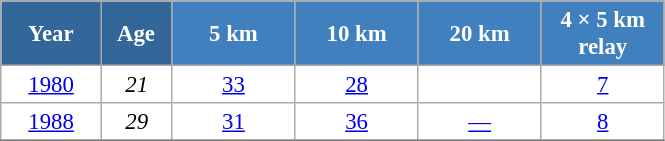<table class="wikitable" style="font-size:95%; text-align:center; border:grey solid 1px; border-collapse:collapse; background:#ffffff;">
<tr>
<th style="background-color:#369; color:white; width:60px;"> Year </th>
<th style="background-color:#369; color:white; width:40px;"> Age </th>
<th style="background-color:#4180be; color:white; width:75px;"> 5 km </th>
<th style="background-color:#4180be; color:white; width:75px;"> 10 km </th>
<th style="background-color:#4180be; color:white; width:75px;"> 20 km </th>
<th style="background-color:#4180be; color:white; width:75px;"> 4 × 5 km <br> relay </th>
</tr>
<tr>
<td><a href='#'>1980</a></td>
<td><em>21</em></td>
<td><a href='#'>33</a></td>
<td><a href='#'>28</a></td>
<td></td>
<td><a href='#'>7</a></td>
</tr>
<tr>
<td><a href='#'>1988</a></td>
<td><em>29</em></td>
<td><a href='#'>31</a></td>
<td><a href='#'>36</a></td>
<td><a href='#'>—</a></td>
<td><a href='#'>8</a></td>
</tr>
<tr>
</tr>
</table>
